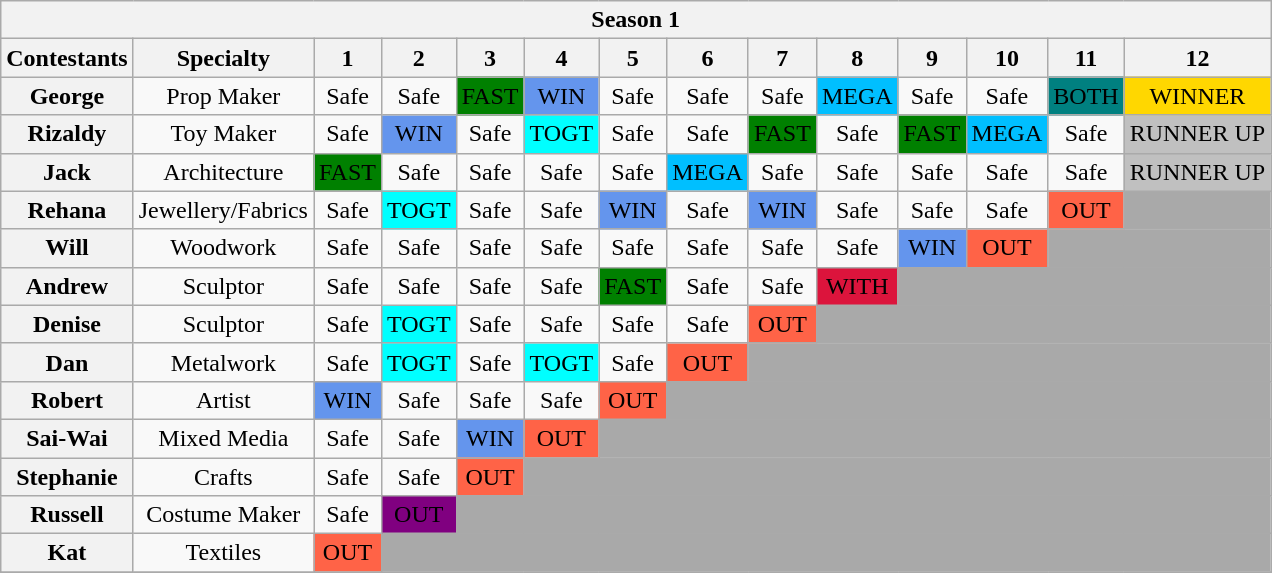<table class="wikitable" style="text-align:center">
<tr>
<th colspan=15>Season 1</th>
</tr>
<tr>
<th>Contestants</th>
<th>Specialty</th>
<th>1</th>
<th>2</th>
<th>3</th>
<th>4</th>
<th>5</th>
<th>6</th>
<th>7</th>
<th>8</th>
<th>9</th>
<th>10</th>
<th>11</th>
<th>12</th>
</tr>
<tr>
<th>George</th>
<td>Prop Maker</td>
<td>Safe</td>
<td>Safe</td>
<td style="background:green;"><span>FAST</span></td>
<td style="background:cornflowerblue;">WIN</td>
<td>Safe</td>
<td>Safe</td>
<td>Safe</td>
<td style="background:deepskyblue;">MEGA</td>
<td>Safe</td>
<td>Safe</td>
<td style="background:teal;"><span>BOTH</span></td>
<td style="background:gold;">WINNER</td>
</tr>
<tr>
<th>Rizaldy</th>
<td>Toy Maker</td>
<td>Safe</td>
<td style="background:cornflowerblue;">WIN</td>
<td>Safe</td>
<td style="background:aqua;">TOGT</td>
<td>Safe</td>
<td>Safe</td>
<td style="background:green;"><span>FAST</span></td>
<td>Safe</td>
<td style="background:green;"><span>FAST</span></td>
<td style="background:deepskyblue;">MEGA</td>
<td>Safe</td>
<td style="background:silver;">RUNNER UP</td>
</tr>
<tr>
<th>Jack</th>
<td>Architecture</td>
<td style="background:green;"><span>FAST</span></td>
<td>Safe</td>
<td>Safe</td>
<td>Safe</td>
<td>Safe</td>
<td style="background:deepskyblue;">MEGA</td>
<td>Safe</td>
<td>Safe</td>
<td>Safe</td>
<td>Safe</td>
<td>Safe</td>
<td style="background:silver;">RUNNER UP</td>
</tr>
<tr>
<th>Rehana</th>
<td>Jewellery/Fabrics</td>
<td>Safe</td>
<td style="background:aqua;">TOGT</td>
<td>Safe</td>
<td>Safe</td>
<td style="background:cornflowerblue;">WIN</td>
<td>Safe</td>
<td style="background:cornflowerblue;">WIN</td>
<td>Safe</td>
<td>Safe</td>
<td>Safe</td>
<td style="background:tomato;">OUT</td>
<td style="background:darkgrey;"></td>
</tr>
<tr>
<th>Will</th>
<td>Woodwork</td>
<td>Safe</td>
<td>Safe</td>
<td>Safe</td>
<td>Safe</td>
<td>Safe</td>
<td>Safe</td>
<td>Safe</td>
<td>Safe</td>
<td style="background:cornflowerblue;">WIN</td>
<td style="background:tomato;">OUT</td>
<td colspan="2" style="background:darkgrey;"></td>
</tr>
<tr>
<th>Andrew</th>
<td>Sculptor</td>
<td>Safe</td>
<td>Safe</td>
<td>Safe</td>
<td>Safe</td>
<td style="background:green;"><span>FAST</span></td>
<td>Safe</td>
<td>Safe</td>
<td style="background:crimson;"><span>WITH</span></td>
<td colspan="4" style="background:darkgrey;"></td>
</tr>
<tr>
<th>Denise</th>
<td>Sculptor</td>
<td>Safe</td>
<td style="background:aqua;">TOGT</td>
<td>Safe</td>
<td>Safe</td>
<td>Safe</td>
<td>Safe</td>
<td style="background:tomato;">OUT</td>
<td colspan="5" style="background:darkgrey;"></td>
</tr>
<tr>
<th>Dan</th>
<td>Metalwork</td>
<td>Safe</td>
<td style="background:aqua;">TOGT</td>
<td>Safe</td>
<td style="background:aqua;">TOGT</td>
<td>Safe</td>
<td style="background:tomato;">OUT</td>
<td colspan="6" style="background:darkgrey;"></td>
</tr>
<tr>
<th>Robert</th>
<td>Artist</td>
<td style="background:cornflowerblue;">WIN</td>
<td>Safe</td>
<td>Safe</td>
<td>Safe</td>
<td style="background:tomato;">OUT</td>
<td colspan="7" style="background:darkgrey;"></td>
</tr>
<tr>
<th>Sai-Wai</th>
<td>Mixed Media</td>
<td>Safe</td>
<td>Safe</td>
<td style="background:cornflowerblue;">WIN</td>
<td style="background:tomato;">OUT</td>
<td colspan="8" style="background:darkgrey;"></td>
</tr>
<tr>
<th>Stephanie</th>
<td>Crafts</td>
<td>Safe</td>
<td>Safe</td>
<td style="background:tomato;">OUT</td>
<td colspan="9" style="background:darkgrey;"></td>
</tr>
<tr>
<th>Russell</th>
<td>Costume Maker</td>
<td>Safe</td>
<td style="background:purple;"><span>OUT</span></td>
<td colspan="10" style="background:darkgrey;"></td>
</tr>
<tr>
<th>Kat</th>
<td>Textiles</td>
<td style="background:tomato;">OUT</td>
<td colspan="11" style="background:darkgrey;"></td>
</tr>
<tr>
</tr>
</table>
